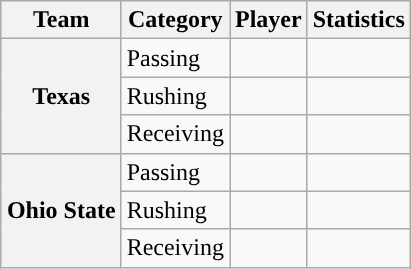<table class="wikitable" style="float:right">
<tr>
<th>Team</th>
<th>Category</th>
<th>Player</th>
<th>Statistics</th>
</tr>
<tr>
<th rowspan=3>Texas</th>
<td>Passing</td>
<td></td>
<td></td>
</tr>
<tr>
<td>Rushing</td>
<td></td>
<td></td>
</tr>
<tr>
<td>Receiving</td>
<td></td>
<td></td>
</tr>
<tr>
<th rowspan=3>Ohio State</th>
<td>Passing</td>
<td></td>
<td></td>
</tr>
<tr>
<td>Rushing</td>
<td></td>
<td></td>
</tr>
<tr>
<td>Receiving</td>
<td></td>
<td></td>
</tr>
</table>
